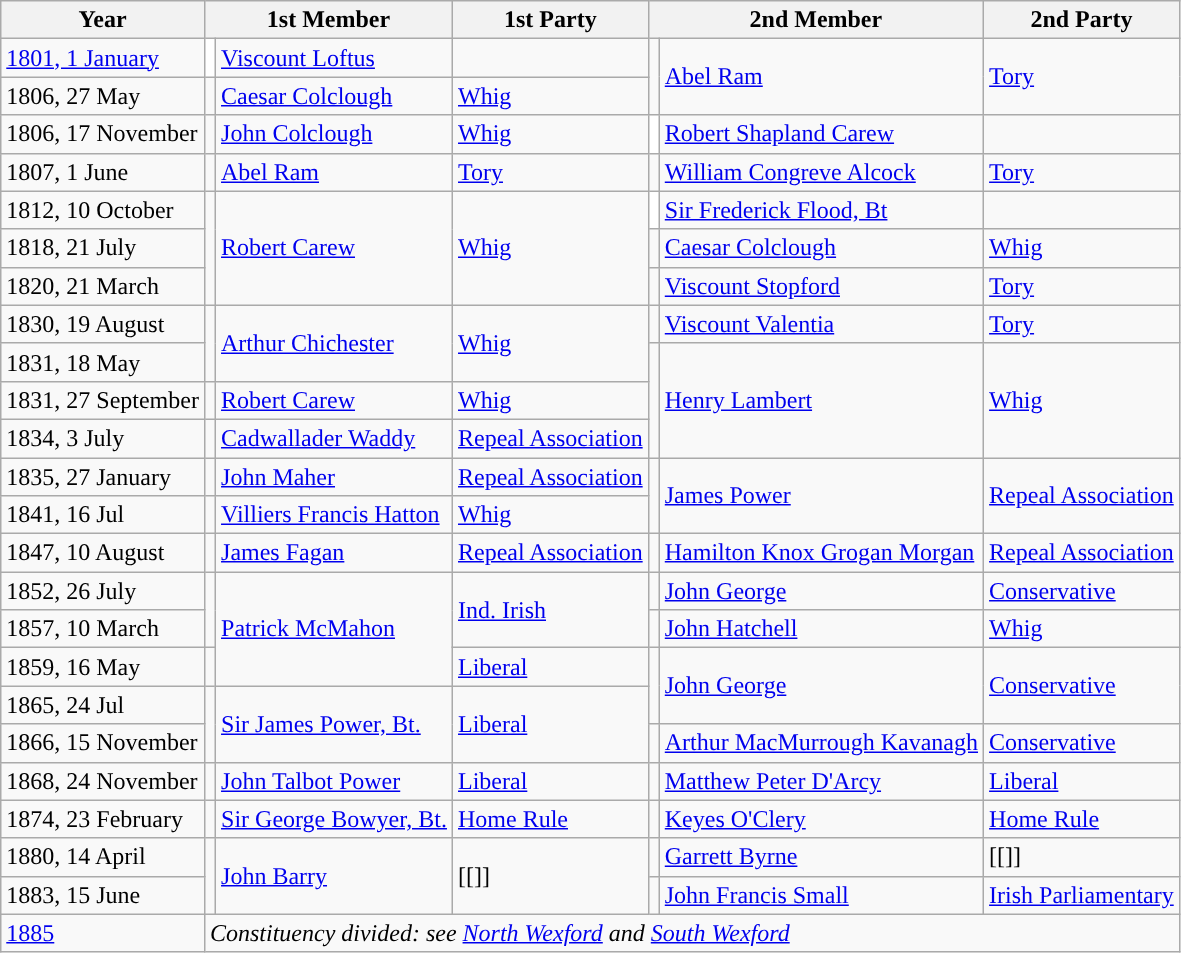<table class="wikitable">
<tr>
<th>Year</th>
<th colspan="2">1st Member</th>
<th>1st Party</th>
<th colspan="2">2nd Member</th>
<th>2nd Party</th>
</tr>
<tr>
<td><a href='#'>1801, 1 January</a></td>
<td style="color:inherit;background-color: white"></td>
<td><a href='#'>Viscount Loftus</a> </td>
<td></td>
<td rowspan="2" style="color:inherit;background-color: "></td>
<td rowspan="2"><a href='#'>Abel Ram</a>      </td>
<td rowspan="2"><a href='#'>Tory</a></td>
</tr>
<tr>
<td>1806, 27 May</td>
<td style="color:inherit;background-color: "></td>
<td><a href='#'>Caesar Colclough</a>    </td>
<td><a href='#'>Whig</a></td>
</tr>
<tr>
<td>1806, 17 November</td>
<td style="color:inherit;background-color: "></td>
<td><a href='#'>John Colclough</a>    </td>
<td><a href='#'>Whig</a></td>
<td style="color:inherit;background-color: white"></td>
<td><a href='#'>Robert Shapland Carew</a>    </td>
<td></td>
</tr>
<tr>
<td>1807, 1 June</td>
<td style="color:inherit;background-color: "></td>
<td><a href='#'>Abel Ram</a>    </td>
<td><a href='#'>Tory</a></td>
<td style="color:inherit;background-color: "></td>
<td><a href='#'>William Congreve Alcock</a>    </td>
<td><a href='#'>Tory</a></td>
</tr>
<tr>
<td>1812, 10 October</td>
<td rowspan="3" style="color:inherit;background-color: "></td>
<td rowspan="3"><a href='#'>Robert Carew</a> </td>
<td rowspan="3"><a href='#'>Whig</a></td>
<td style="color:inherit;background-color: white"></td>
<td><a href='#'>Sir Frederick Flood, Bt</a>    </td>
<td></td>
</tr>
<tr>
<td>1818, 21 July</td>
<td style="color:inherit;background-color: "></td>
<td><a href='#'>Caesar Colclough</a>    </td>
<td><a href='#'>Whig</a></td>
</tr>
<tr>
<td>1820, 21 March</td>
<td style="color:inherit;background-color: "></td>
<td><a href='#'>Viscount Stopford</a> </td>
<td><a href='#'>Tory</a></td>
</tr>
<tr>
<td>1830, 19 August</td>
<td rowspan="2" style="color:inherit;background-color: "></td>
<td rowspan="2"><a href='#'>Arthur Chichester</a> </td>
<td rowspan="2"><a href='#'>Whig</a></td>
<td style="color:inherit;background-color: "></td>
<td><a href='#'>Viscount Valentia</a>    </td>
<td><a href='#'>Tory</a></td>
</tr>
<tr>
<td>1831, 18 May</td>
<td rowspan="3" style="color:inherit;background-color: "></td>
<td rowspan="3"><a href='#'>Henry Lambert</a>      </td>
<td rowspan="3"><a href='#'>Whig</a></td>
</tr>
<tr>
<td>1831, 27 September</td>
<td style="color:inherit;background-color: "></td>
<td><a href='#'>Robert Carew</a> </td>
<td><a href='#'>Whig</a></td>
</tr>
<tr>
<td>1834, 3 July</td>
<td style="color:inherit;background-color: "></td>
<td><a href='#'>Cadwallader Waddy</a>    </td>
<td><a href='#'>Repeal Association</a></td>
</tr>
<tr>
<td>1835, 27 January</td>
<td style="color:inherit;background-color: "></td>
<td><a href='#'>John Maher</a>    </td>
<td><a href='#'>Repeal Association</a></td>
<td rowspan="2" style="color:inherit;background-color: "></td>
<td rowspan="2"><a href='#'>James Power</a>      </td>
<td rowspan="2"><a href='#'>Repeal Association</a></td>
</tr>
<tr>
<td>1841, 16 Jul</td>
<td style="color:inherit;background-color: "></td>
<td><a href='#'>Villiers Francis Hatton</a>    </td>
<td><a href='#'>Whig</a></td>
</tr>
<tr>
<td>1847, 10 August</td>
<td style="color:inherit;background-color: "></td>
<td><a href='#'>James Fagan</a>    </td>
<td><a href='#'>Repeal Association</a></td>
<td style="color:inherit;background-color: "></td>
<td><a href='#'>Hamilton Knox Grogan Morgan</a>    </td>
<td><a href='#'>Repeal Association</a></td>
</tr>
<tr>
<td>1852, 26 July</td>
<td rowspan="2" style="color:inherit;background-color: "></td>
<td rowspan="3"><a href='#'>Patrick McMahon</a>      </td>
<td rowspan="2"><a href='#'>Ind. Irish</a></td>
<td style="color:inherit;background-color: "></td>
<td><a href='#'>John George</a>    </td>
<td><a href='#'>Conservative</a></td>
</tr>
<tr>
<td>1857, 10 March</td>
<td style="color:inherit;background-color: "></td>
<td><a href='#'>John Hatchell</a>    </td>
<td><a href='#'>Whig</a></td>
</tr>
<tr>
<td>1859, 16 May</td>
<td style="color:inherit;background-color: "></td>
<td><a href='#'>Liberal</a></td>
<td rowspan="2" style="color:inherit;background-color: "></td>
<td rowspan="2"><a href='#'>John George</a>      </td>
<td rowspan="2"><a href='#'>Conservative</a></td>
</tr>
<tr>
<td>1865, 24 Jul</td>
<td rowspan="2" style="color:inherit;background-color: "></td>
<td rowspan="2"><a href='#'>Sir James Power, Bt.</a>      </td>
<td rowspan="2"><a href='#'>Liberal</a></td>
</tr>
<tr>
<td>1866, 15 November</td>
<td style="color:inherit;background-color: "></td>
<td><a href='#'>Arthur MacMurrough Kavanagh</a>    </td>
<td><a href='#'>Conservative</a></td>
</tr>
<tr>
<td>1868, 24 November</td>
<td style="color:inherit;background-color: "></td>
<td><a href='#'>John Talbot Power</a>    </td>
<td><a href='#'>Liberal</a></td>
<td style="color:inherit;background-color: "></td>
<td><a href='#'>Matthew Peter D'Arcy</a>    </td>
<td><a href='#'>Liberal</a></td>
</tr>
<tr>
<td>1874, 23 February</td>
<td style="color:inherit;background-color: "></td>
<td><a href='#'>Sir George Bowyer, Bt.</a>    </td>
<td><a href='#'>Home Rule</a></td>
<td style="color:inherit;background-color: "></td>
<td><a href='#'>Keyes O'Clery</a>    </td>
<td><a href='#'>Home Rule</a></td>
</tr>
<tr>
<td>1880, 14 April</td>
<td rowspan="2" style="color:inherit;background-color: "></td>
<td rowspan="2"><a href='#'>John Barry</a>      </td>
<td rowspan="2">[[]]</td>
<td style="color:inherit;background-color: "></td>
<td><a href='#'>Garrett Byrne</a>    </td>
<td>[[]]</td>
</tr>
<tr>
<td>1883, 15 June</td>
<td style="color:inherit;background-color: "></td>
<td><a href='#'>John Francis Small</a>    </td>
<td><a href='#'>Irish Parliamentary</a></td>
</tr>
<tr>
<td><a href='#'>1885</a></td>
<td colspan="6"><em>Constituency divided: see <a href='#'>North Wexford</a> and <a href='#'>South Wexford</a></em></td>
</tr>
</table>
